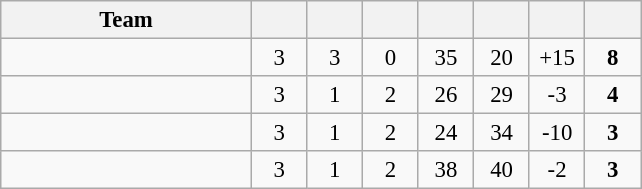<table class="wikitable" style="text-align:center;font-size:95%">
<tr>
<th width=160>Team</th>
<th width=30></th>
<th width=30></th>
<th width=30></th>
<th width=30></th>
<th width=30></th>
<th width=30></th>
<th width=30></th>
</tr>
<tr>
<td align="left"></td>
<td>3</td>
<td>3</td>
<td>0</td>
<td>35</td>
<td>20</td>
<td>+15</td>
<td><strong>8</strong></td>
</tr>
<tr>
<td align="left"></td>
<td>3</td>
<td>1</td>
<td>2</td>
<td>26</td>
<td>29</td>
<td>-3</td>
<td><strong>4</strong></td>
</tr>
<tr>
<td align="left"></td>
<td>3</td>
<td>1</td>
<td>2</td>
<td>24</td>
<td>34</td>
<td>-10</td>
<td><strong>3</strong></td>
</tr>
<tr>
<td align="left"></td>
<td>3</td>
<td>1</td>
<td>2</td>
<td>38</td>
<td>40</td>
<td>-2</td>
<td><strong>3</strong></td>
</tr>
</table>
